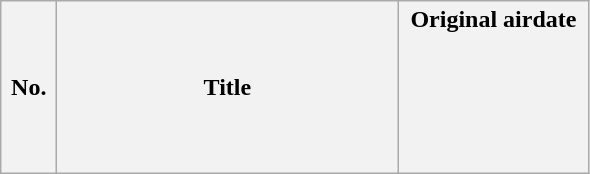<table class="wikitable plainrowheaders">
<tr>
<th width="30">No.</th>
<th width="220">Title</th>
<th width="120">Original airdate<br><br><br><br><br><br></th>
</tr>
</table>
